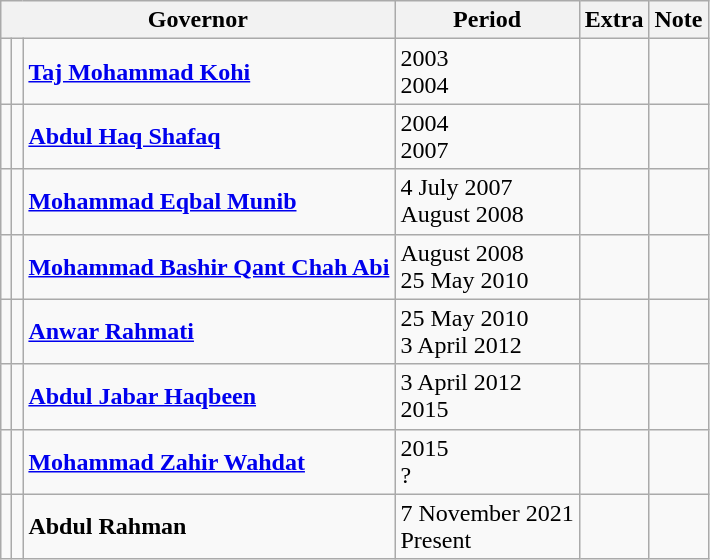<table class="wikitable">
<tr>
<th colspan="3">Governor</th>
<th>Period</th>
<th>Extra</th>
<th>Note</th>
</tr>
<tr>
<td></td>
<td></td>
<td><strong><a href='#'>Taj Mohammad Kohi</a></strong></td>
<td>2003 <br> 2004</td>
<td></td>
<td></td>
</tr>
<tr>
<td></td>
<td></td>
<td><strong><a href='#'>Abdul Haq Shafaq</a></strong></td>
<td>2004 <br> 2007</td>
<td></td>
<td></td>
</tr>
<tr>
<td></td>
<td></td>
<td><strong><a href='#'>Mohammad Eqbal Munib</a></strong></td>
<td>4 July 2007 <br> August 2008</td>
<td></td>
<td></td>
</tr>
<tr>
<td></td>
<td></td>
<td><strong><a href='#'>Mohammad Bashir Qant Chah Abi</a></strong></td>
<td>August 2008 <br> 25 May 2010</td>
<td></td>
<td></td>
</tr>
<tr>
<td></td>
<td></td>
<td><strong><a href='#'>Anwar Rahmati</a></strong></td>
<td>25 May 2010 <br> 3 April 2012</td>
<td></td>
<td></td>
</tr>
<tr>
<td></td>
<td></td>
<td><strong><a href='#'>Abdul Jabar Haqbeen</a></strong></td>
<td>3 April 2012 <br> 2015 </td>
<td></td>
<td></td>
</tr>
<tr>
<td></td>
<td></td>
<td><strong><a href='#'>Mohammad Zahir Wahdat</a></strong></td>
<td>2015 <br> ?</td>
<td></td>
<td></td>
</tr>
<tr>
<td></td>
<td></td>
<td><strong>Abdul Rahman</strong></td>
<td>7 November 2021<br> Present </td>
<td></td>
<td></td>
</tr>
</table>
